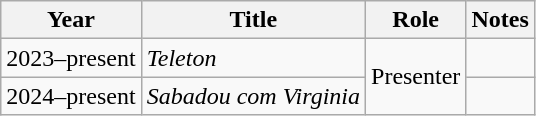<table class="wikitable">
<tr>
<th>Year</th>
<th>Title</th>
<th>Role</th>
<th>Notes</th>
</tr>
<tr>
<td>2023–present</td>
<td><em>Teleton</em></td>
<td rowspan="2">Presenter</td>
<td></td>
</tr>
<tr>
<td>2024–present</td>
<td><em>Sabadou com Virginia</em></td>
<td></td>
</tr>
</table>
